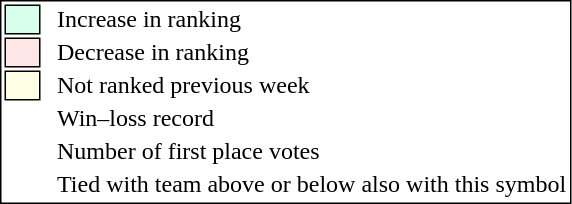<table style="border:1px solid black;">
<tr>
<td style="background:#D8FFEB; width:20px; border:1px solid black;"></td>
<td> </td>
<td>Increase in ranking</td>
</tr>
<tr>
<td style="background:#FFE6E6; width:20px; border:1px solid black;"></td>
<td> </td>
<td>Decrease in ranking</td>
</tr>
<tr>
<td style="background:#FFFFE6; width:20px; border:1px solid black;"></td>
<td> </td>
<td>Not ranked previous week</td>
</tr>
<tr>
<td></td>
<td> </td>
<td>Win–loss record</td>
</tr>
<tr>
<td></td>
<td> </td>
<td>Number of first place votes</td>
</tr>
<tr>
<td></td>
<td></td>
<td>Tied with team above or below also with this symbol</td>
</tr>
</table>
